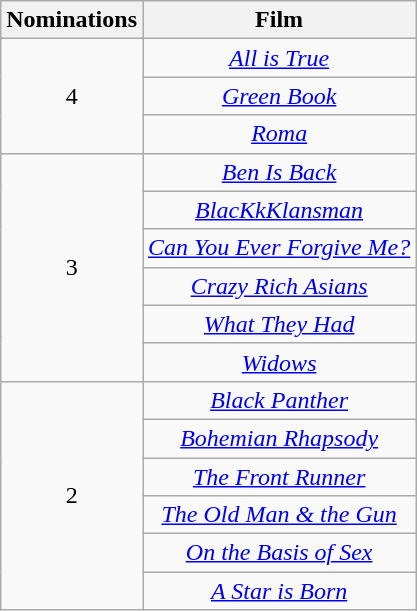<table class="wikitable plainrowheaders" style="text-align:center;">
<tr>
<th scope="col" style="width:55px;">Nominations</th>
<th scope="col" style="text-align:center;">Film</th>
</tr>
<tr>
<td rowspan="3" scope="row" style="text-align:center">4</td>
<td><em><a href='#'>All is True</a></em></td>
</tr>
<tr>
<td><em><a href='#'>Green Book</a></em></td>
</tr>
<tr>
<td><em><a href='#'>Roma</a></em></td>
</tr>
<tr>
<td rowspan="6" scope="row" style="text-align:center">3</td>
<td><em><a href='#'>Ben Is Back</a></em></td>
</tr>
<tr>
<td><em><a href='#'>BlacKkKlansman</a></em></td>
</tr>
<tr>
<td><em><a href='#'>Can You Ever Forgive Me?</a></em></td>
</tr>
<tr>
<td><em><a href='#'>Crazy Rich Asians</a></em></td>
</tr>
<tr>
<td><em><a href='#'>What They Had</a></em></td>
</tr>
<tr>
<td><em><a href='#'>Widows</a></em></td>
</tr>
<tr>
<td scope=row rowspan=6 style="text-align:center;">2</td>
<td><em><a href='#'>Black Panther</a></em></td>
</tr>
<tr>
<td><em><a href='#'>Bohemian Rhapsody</a></em></td>
</tr>
<tr>
<td><em><a href='#'>The Front Runner</a></em></td>
</tr>
<tr>
<td><em><a href='#'>The Old Man & the Gun</a></em></td>
</tr>
<tr>
<td><em><a href='#'>On the Basis of Sex</a></em></td>
</tr>
<tr>
<td><em><a href='#'>A Star is Born</a></em></td>
</tr>
</table>
